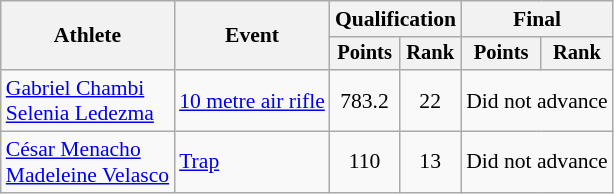<table class="wikitable" style="font-size:90%">
<tr>
<th rowspan=2>Athlete</th>
<th rowspan=2>Event</th>
<th colspan=2>Qualification</th>
<th colspan=2>Final</th>
</tr>
<tr style="font-size:95%">
<th>Points</th>
<th>Rank</th>
<th>Points</th>
<th>Rank</th>
</tr>
<tr align=center>
<td align=left><a href='#'>Gabriel Chambi</a><br><a href='#'>Selenia Ledezma</a></td>
<td align=left><a href='#'>10 metre air rifle</a></td>
<td>783.2</td>
<td>22</td>
<td colspan=2>Did not advance</td>
</tr>
<tr align=center>
<td align=left><a href='#'>César Menacho</a><br><a href='#'>Madeleine Velasco</a></td>
<td align=left rowspan=2><a href='#'>Trap</a></td>
<td>110</td>
<td>13</td>
<td colspan=2>Did not advance</td>
</tr>
</table>
